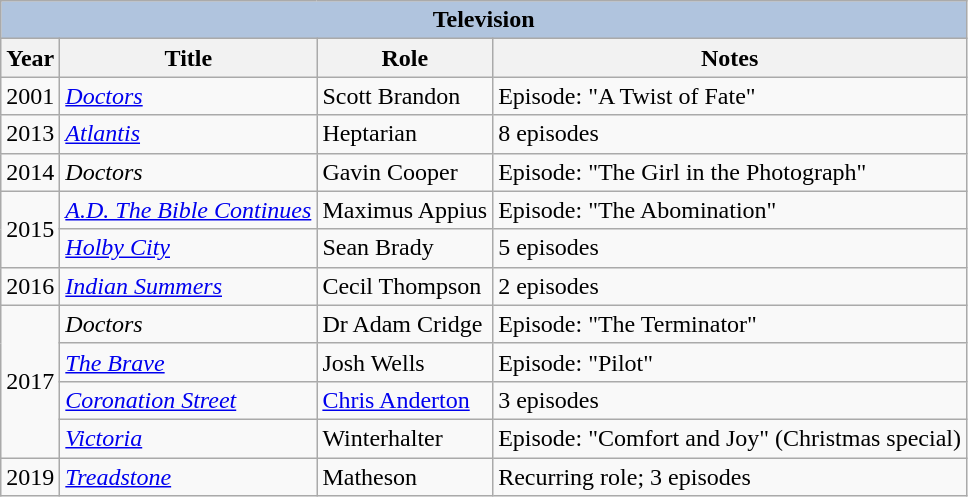<table class="wikitable">
<tr>
<th colspan="4" style="background:lightsteelblue;">Television</th>
</tr>
<tr>
<th>Year</th>
<th>Title</th>
<th>Role</th>
<th>Notes</th>
</tr>
<tr>
<td>2001</td>
<td><em><a href='#'>Doctors</a></em></td>
<td>Scott Brandon</td>
<td>Episode: "A Twist of Fate"</td>
</tr>
<tr>
<td>2013</td>
<td><em><a href='#'>Atlantis</a></em></td>
<td>Heptarian</td>
<td>8 episodes</td>
</tr>
<tr>
<td>2014</td>
<td><em>Doctors</em></td>
<td>Gavin Cooper</td>
<td>Episode: "The Girl in the Photograph"</td>
</tr>
<tr>
<td rowspan="2">2015</td>
<td><em><a href='#'>A.D. The Bible Continues</a></em></td>
<td>Maximus Appius</td>
<td>Episode: "The Abomination"</td>
</tr>
<tr>
<td><em><a href='#'>Holby City</a></em></td>
<td>Sean Brady</td>
<td>5 episodes</td>
</tr>
<tr>
<td>2016</td>
<td><em><a href='#'>Indian Summers</a></em></td>
<td>Cecil Thompson</td>
<td>2 episodes</td>
</tr>
<tr>
<td rowspan="4">2017</td>
<td><em>Doctors</em></td>
<td>Dr Adam Cridge</td>
<td>Episode: "The Terminator"</td>
</tr>
<tr>
<td><em><a href='#'>The Brave</a></em></td>
<td>Josh Wells</td>
<td>Episode: "Pilot"</td>
</tr>
<tr>
<td><em><a href='#'>Coronation Street</a></em></td>
<td><a href='#'>Chris Anderton</a></td>
<td>3 episodes</td>
</tr>
<tr>
<td><em><a href='#'>Victoria</a></em></td>
<td>Winterhalter</td>
<td>Episode: "Comfort and Joy" (Christmas special)</td>
</tr>
<tr>
<td>2019</td>
<td><em><a href='#'>Treadstone</a></em></td>
<td>Matheson</td>
<td>Recurring role; 3 episodes</td>
</tr>
</table>
